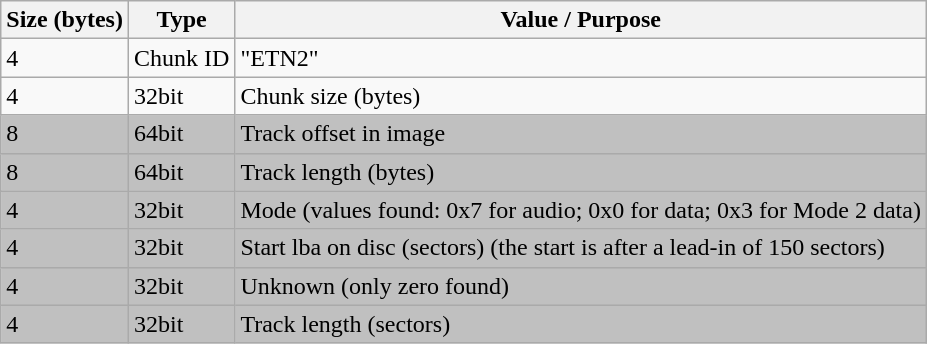<table class="wikitable">
<tr>
<th>Size (bytes)</th>
<th>Type</th>
<th>Value / Purpose</th>
</tr>
<tr>
<td>4</td>
<td>Chunk ID</td>
<td>"ETN2"</td>
</tr>
<tr>
<td>4</td>
<td>32bit</td>
<td>Chunk size (bytes)</td>
</tr>
<tr style="background:silver">
<td>8</td>
<td>64bit</td>
<td>Track offset in image</td>
</tr>
<tr style="background:silver">
<td>8</td>
<td>64bit</td>
<td>Track length (bytes)</td>
</tr>
<tr style="background:silver">
<td>4</td>
<td>32bit</td>
<td>Mode (values found: 0x7 for audio; 0x0 for data; 0x3 for Mode 2 data)</td>
</tr>
<tr style="background:silver">
<td>4</td>
<td>32bit</td>
<td>Start lba on disc (sectors) (the start is after a lead-in of 150 sectors)</td>
</tr>
<tr style="background:silver">
<td>4</td>
<td>32bit</td>
<td>Unknown (only zero found)</td>
</tr>
<tr style="background:silver">
<td>4</td>
<td>32bit</td>
<td>Track length (sectors)</td>
</tr>
</table>
